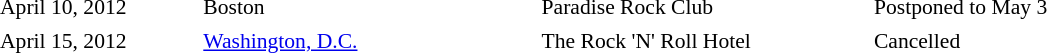<table cellpadding="2" style="border: 0px solid darkgray; font-size:90%">
<tr>
<th width="150"></th>
<th width="250"></th>
<th width="250"></th>
<th width="800"></th>
</tr>
<tr border="0">
<td>April 10, 2012</td>
<td>Boston</td>
<td>Paradise Rock Club</td>
<td>Postponed to May 3</td>
</tr>
<tr>
<td>April 15, 2012</td>
<td><a href='#'>Washington, D.C.</a></td>
<td>The Rock 'N' Roll Hotel</td>
<td>Cancelled</td>
</tr>
<tr>
</tr>
</table>
